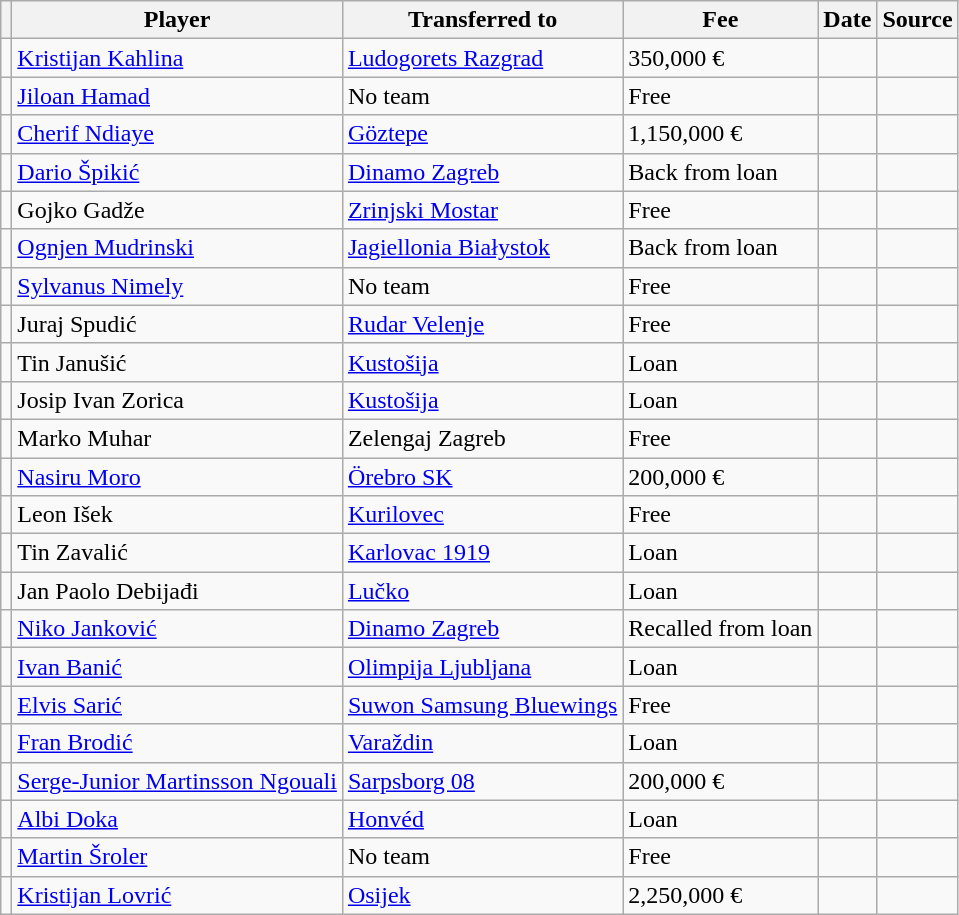<table class="wikitable plainrowheaders sortable">
<tr>
<th></th>
<th scope=col>Player</th>
<th>Transferred to</th>
<th scope=col>Fee</th>
<th scope=col>Date</th>
<th scope=col>Source</th>
</tr>
<tr>
<td align=center></td>
<td> <a href='#'>Kristijan Kahlina</a></td>
<td> <a href='#'>Ludogorets Razgrad</a></td>
<td>350,000 €</td>
<td></td>
<td></td>
</tr>
<tr>
<td align=center></td>
<td> <a href='#'>Jiloan Hamad</a></td>
<td>No team</td>
<td>Free</td>
<td></td>
<td></td>
</tr>
<tr>
<td align=center></td>
<td> <a href='#'>Cherif Ndiaye</a></td>
<td> <a href='#'>Göztepe</a></td>
<td>1,150,000 €</td>
<td></td>
<td></td>
</tr>
<tr>
<td align=center></td>
<td> <a href='#'>Dario Špikić</a></td>
<td> <a href='#'>Dinamo Zagreb</a></td>
<td>Back from loan</td>
<td></td>
<td></td>
</tr>
<tr>
<td align=center></td>
<td> Gojko Gadže</td>
<td> <a href='#'>Zrinjski Mostar</a></td>
<td>Free</td>
<td></td>
<td></td>
</tr>
<tr>
<td align=center></td>
<td> <a href='#'>Ognjen Mudrinski</a></td>
<td> <a href='#'>Jagiellonia Białystok</a></td>
<td>Back from loan</td>
<td></td>
<td></td>
</tr>
<tr>
<td align=center></td>
<td> <a href='#'>Sylvanus Nimely</a></td>
<td>No team</td>
<td>Free</td>
<td></td>
<td></td>
</tr>
<tr>
<td align=center></td>
<td> Juraj Spudić</td>
<td> <a href='#'>Rudar Velenje</a></td>
<td>Free</td>
<td></td>
<td></td>
</tr>
<tr>
<td align=center></td>
<td> Tin Janušić</td>
<td> <a href='#'>Kustošija</a></td>
<td>Loan</td>
<td></td>
<td></td>
</tr>
<tr>
<td align=center></td>
<td> Josip Ivan Zorica</td>
<td> <a href='#'>Kustošija</a></td>
<td>Loan</td>
<td></td>
<td></td>
</tr>
<tr>
<td align=center></td>
<td> Marko Muhar</td>
<td> Zelengaj Zagreb</td>
<td>Free</td>
<td></td>
<td></td>
</tr>
<tr>
<td align=center></td>
<td> <a href='#'>Nasiru Moro</a></td>
<td> <a href='#'>Örebro SK</a></td>
<td>200,000 €</td>
<td></td>
<td></td>
</tr>
<tr>
<td align=center></td>
<td> Leon Išek</td>
<td> <a href='#'>Kurilovec</a></td>
<td>Free</td>
<td></td>
<td></td>
</tr>
<tr>
<td align=center></td>
<td> Tin Zavalić</td>
<td> <a href='#'>Karlovac 1919</a></td>
<td>Loan</td>
<td></td>
<td></td>
</tr>
<tr>
<td align=center></td>
<td> Jan Paolo Debijađi</td>
<td> <a href='#'>Lučko</a></td>
<td>Loan</td>
<td></td>
<td></td>
</tr>
<tr>
<td align=center></td>
<td> <a href='#'>Niko Janković</a></td>
<td> <a href='#'>Dinamo Zagreb</a></td>
<td>Recalled from loan</td>
<td></td>
<td></td>
</tr>
<tr>
<td align=center></td>
<td> <a href='#'>Ivan Banić</a></td>
<td> <a href='#'>Olimpija Ljubljana</a></td>
<td>Loan</td>
<td></td>
<td></td>
</tr>
<tr>
<td align=center></td>
<td> <a href='#'>Elvis Sarić</a></td>
<td> <a href='#'>Suwon Samsung Bluewings</a></td>
<td>Free</td>
<td></td>
<td></td>
</tr>
<tr>
<td align=center></td>
<td> <a href='#'>Fran Brodić</a></td>
<td> <a href='#'>Varaždin</a></td>
<td>Loan</td>
<td></td>
<td></td>
</tr>
<tr>
<td align=center></td>
<td> <a href='#'>Serge-Junior Martinsson Ngouali</a></td>
<td> <a href='#'>Sarpsborg 08</a></td>
<td>200,000 €</td>
<td></td>
<td></td>
</tr>
<tr>
<td align=center></td>
<td> <a href='#'>Albi Doka</a></td>
<td> <a href='#'>Honvéd</a></td>
<td>Loan</td>
<td></td>
<td></td>
</tr>
<tr>
<td align=center></td>
<td> <a href='#'>Martin Šroler</a></td>
<td>No team</td>
<td>Free</td>
<td></td>
<td></td>
</tr>
<tr>
<td align=center></td>
<td> <a href='#'>Kristijan Lovrić</a></td>
<td> <a href='#'>Osijek</a></td>
<td>2,250,000 €</td>
<td></td>
<td></td>
</tr>
</table>
